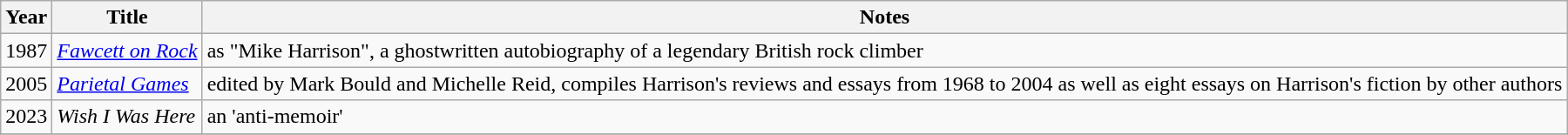<table class="wikitable">
<tr>
<th>Year</th>
<th>Title</th>
<th>Notes</th>
</tr>
<tr>
<td>1987</td>
<td><em><a href='#'>Fawcett on Rock</a></em></td>
<td>as "Mike Harrison", a ghostwritten autobiography of a legendary British rock climber</td>
</tr>
<tr>
<td>2005</td>
<td><em><a href='#'>Parietal Games</a></em></td>
<td>edited by Mark Bould and Michelle Reid, compiles Harrison's reviews and essays from 1968 to 2004 as well as eight essays on Harrison's fiction by other authors</td>
</tr>
<tr>
<td>2023</td>
<td><em>Wish I Was Here</em></td>
<td>an 'anti-memoir'</td>
</tr>
<tr>
</tr>
</table>
